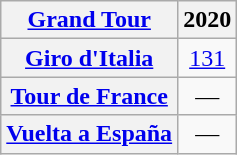<table class="wikitable plainrowheaders">
<tr>
<th scope="col"><a href='#'>Grand Tour</a></th>
<th scope="col">2020</th>
</tr>
<tr style="text-align:center;">
<th scope="row"> <a href='#'>Giro d'Italia</a></th>
<td><a href='#'>131</a></td>
</tr>
<tr style="text-align:center;">
<th scope="row"> <a href='#'>Tour de France</a></th>
<td>—</td>
</tr>
<tr style="text-align:center;">
<th scope="row"> <a href='#'>Vuelta a España</a></th>
<td>—</td>
</tr>
</table>
